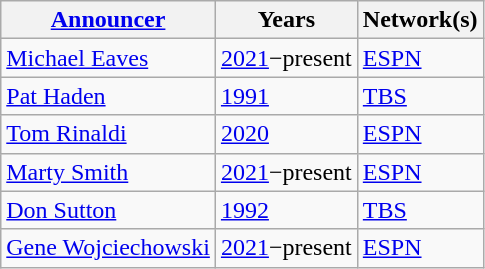<table class="wikitable">
<tr>
<th><a href='#'>Announcer</a></th>
<th>Years</th>
<th>Network(s)</th>
</tr>
<tr>
<td><a href='#'>Michael Eaves</a></td>
<td><a href='#'>2021</a>−present</td>
<td><a href='#'>ESPN</a></td>
</tr>
<tr>
<td><a href='#'>Pat Haden</a></td>
<td><a href='#'>1991</a></td>
<td><a href='#'>TBS</a></td>
</tr>
<tr>
<td><a href='#'>Tom Rinaldi</a></td>
<td><a href='#'>2020</a></td>
<td><a href='#'>ESPN</a></td>
</tr>
<tr>
<td><a href='#'>Marty Smith</a></td>
<td><a href='#'>2021</a>−present</td>
<td><a href='#'>ESPN</a></td>
</tr>
<tr>
<td><a href='#'>Don Sutton</a></td>
<td><a href='#'>1992</a></td>
<td><a href='#'>TBS</a></td>
</tr>
<tr>
<td><a href='#'>Gene Wojciechowski</a></td>
<td><a href='#'>2021</a>−present</td>
<td><a href='#'>ESPN</a></td>
</tr>
</table>
